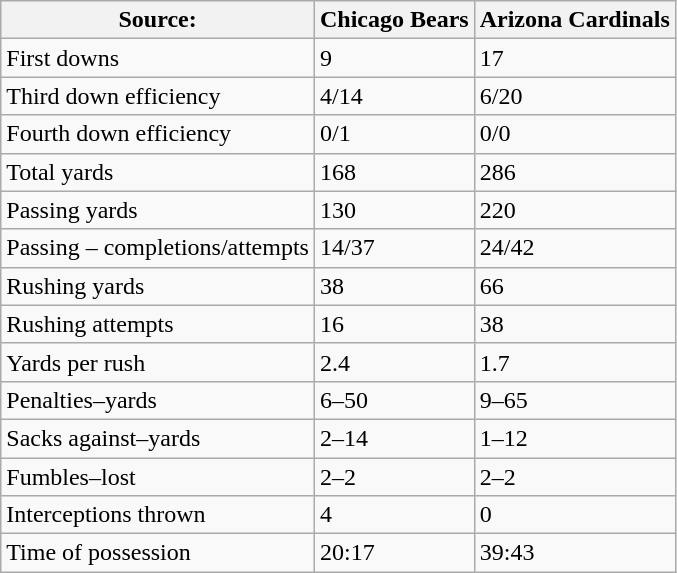<table class="wikitable">
<tr>
<th>Source:</th>
<th>Chicago Bears</th>
<th>Arizona Cardinals</th>
</tr>
<tr>
<td>First downs</td>
<td>9</td>
<td>17</td>
</tr>
<tr>
<td>Third down efficiency</td>
<td>4/14</td>
<td>6/20</td>
</tr>
<tr>
<td>Fourth down efficiency</td>
<td>0/1</td>
<td>0/0</td>
</tr>
<tr>
<td>Total yards</td>
<td>168</td>
<td>286</td>
</tr>
<tr>
<td>Passing yards</td>
<td>130</td>
<td>220</td>
</tr>
<tr>
<td>Passing – completions/attempts</td>
<td>14/37</td>
<td>24/42</td>
</tr>
<tr>
<td>Rushing yards</td>
<td>38</td>
<td>66</td>
</tr>
<tr>
<td>Rushing attempts</td>
<td>16</td>
<td>38</td>
</tr>
<tr>
<td>Yards per rush</td>
<td>2.4</td>
<td>1.7</td>
</tr>
<tr>
<td>Penalties–yards</td>
<td>6–50</td>
<td>9–65</td>
</tr>
<tr>
<td>Sacks against–yards</td>
<td>2–14</td>
<td>1–12</td>
</tr>
<tr>
<td>Fumbles–lost</td>
<td>2–2</td>
<td>2–2</td>
</tr>
<tr>
<td>Interceptions thrown</td>
<td>4</td>
<td>0</td>
</tr>
<tr>
<td>Time of possession</td>
<td>20:17</td>
<td>39:43</td>
</tr>
</table>
